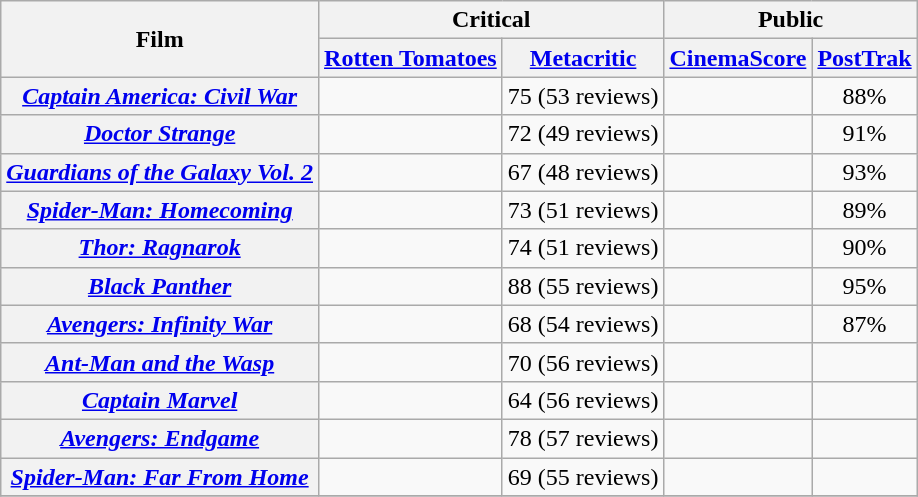<table class="wikitable plainrowheaders sortable" style="text-align: center;">
<tr>
<th scope="col" rowspan="2">Film</th>
<th scope="col" colspan="2">Critical</th>
<th scope="col" colspan="2">Public</th>
</tr>
<tr>
<th scope="col"><a href='#'>Rotten Tomatoes</a></th>
<th scope="col"><a href='#'>Metacritic</a></th>
<th scope="col"><a href='#'>CinemaScore</a></th>
<th scope="col"><a href='#'>PostTrak</a></th>
</tr>
<tr>
<th scope="row"><em><a href='#'>Captain America: Civil War</a></em></th>
<td><noinclude></noinclude></td>
<td>75 (53 reviews)</td>
<td></td>
<td>88%</td>
</tr>
<tr>
<th scope="row"><em><a href='#'>Doctor Strange</a></em></th>
<td><noinclude></noinclude></td>
<td>72 (49 reviews)</td>
<td></td>
<td>91%</td>
</tr>
<tr>
<th scope="row"><em><a href='#'>Guardians of the Galaxy Vol. 2</a></em></th>
<td><noinclude></noinclude></td>
<td>67 (48 reviews)</td>
<td></td>
<td>93%</td>
</tr>
<tr>
<th scope="row"><em><a href='#'>Spider-Man: Homecoming</a></em></th>
<td><noinclude></noinclude></td>
<td>73 (51 reviews)</td>
<td></td>
<td>89%</td>
</tr>
<tr>
<th scope="row"><em><a href='#'>Thor: Ragnarok</a></em></th>
<td><noinclude></noinclude></td>
<td>74 (51 reviews)</td>
<td></td>
<td>90%</td>
</tr>
<tr>
<th scope="row"><em><a href='#'>Black Panther</a></em></th>
<td><noinclude></noinclude></td>
<td>88 (55 reviews)</td>
<td></td>
<td>95%</td>
</tr>
<tr>
<th scope="row"><em><a href='#'>Avengers: Infinity War</a></em></th>
<td><noinclude></noinclude></td>
<td>68 (54 reviews)</td>
<td></td>
<td>87%</td>
</tr>
<tr>
<th scope="row"><em><a href='#'>Ant-Man and the Wasp</a></em></th>
<td><noinclude></noinclude></td>
<td>70 (56 reviews)</td>
<td></td>
<td></td>
</tr>
<tr>
<th scope="row"><em><a href='#'>Captain Marvel</a></em></th>
<td><noinclude></noinclude></td>
<td>64 (56 reviews)</td>
<td></td>
<td></td>
</tr>
<tr>
<th scope="row"><em><a href='#'>Avengers: Endgame</a></em></th>
<td><noinclude></noinclude></td>
<td>78 (57 reviews)</td>
<td></td>
<td></td>
</tr>
<tr>
<th scope="row"><em><a href='#'>Spider-Man: Far From Home</a></em></th>
<td><noinclude></noinclude></td>
<td>69 (55 reviews)</td>
<td></td>
<td></td>
</tr>
<tr>
</tr>
</table>
